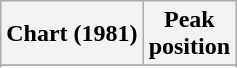<table class="wikitable sortable" border="1">
<tr>
<th>Chart (1981)</th>
<th>Peak<br>position</th>
</tr>
<tr>
</tr>
<tr>
</tr>
</table>
